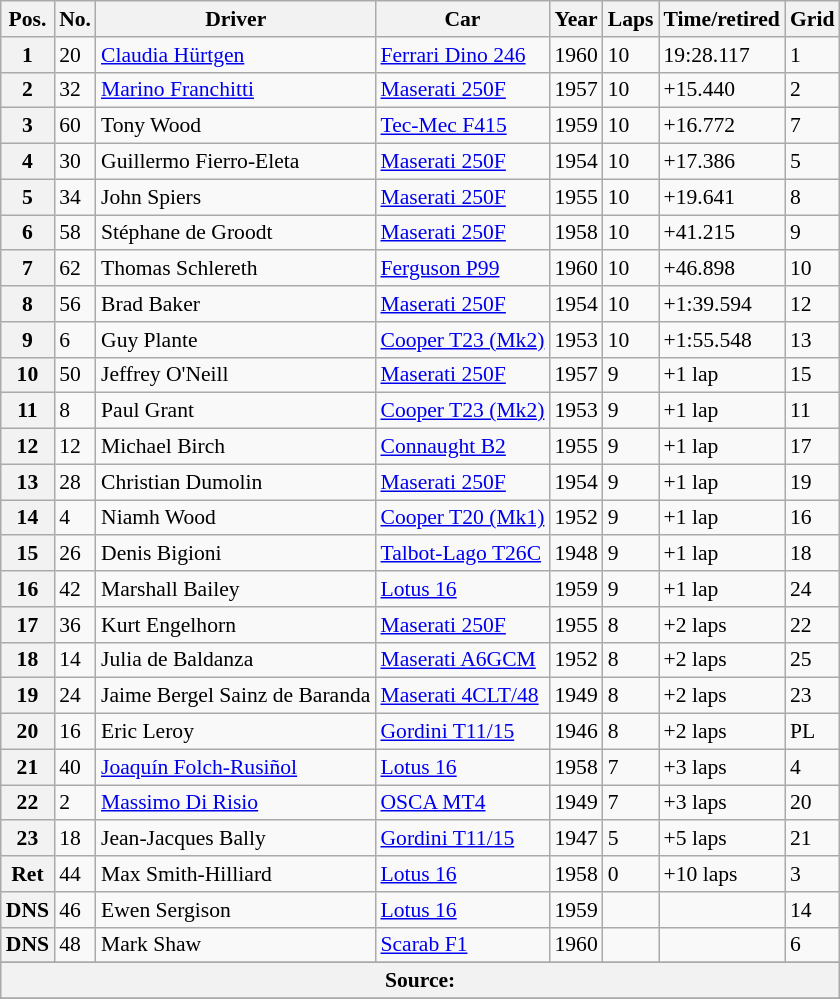<table class="wikitable" style="font-size:90%">
<tr>
<th>Pos.</th>
<th>No.</th>
<th>Driver</th>
<th>Car</th>
<th>Year</th>
<th>Laps</th>
<th>Time/retired</th>
<th>Grid</th>
</tr>
<tr>
<th>1</th>
<td>20</td>
<td> <a href='#'>Claudia Hürtgen</a></td>
<td><a href='#'>Ferrari Dino 246</a></td>
<td>1960</td>
<td>10</td>
<td>19:28.117</td>
<td>1</td>
</tr>
<tr>
<th>2</th>
<td>32</td>
<td> <a href='#'>Marino Franchitti</a></td>
<td><a href='#'>Maserati 250F</a></td>
<td>1957</td>
<td>10</td>
<td>+15.440</td>
<td>2</td>
</tr>
<tr>
<th>3</th>
<td>60</td>
<td> Tony Wood</td>
<td><a href='#'>Tec-Mec F415</a></td>
<td>1959</td>
<td>10</td>
<td>+16.772</td>
<td>7</td>
</tr>
<tr>
<th>4</th>
<td>30</td>
<td> Guillermo Fierro-Eleta</td>
<td><a href='#'>Maserati 250F</a></td>
<td>1954</td>
<td>10</td>
<td>+17.386</td>
<td>5</td>
</tr>
<tr>
<th>5</th>
<td>34</td>
<td> John Spiers</td>
<td><a href='#'>Maserati 250F</a></td>
<td>1955</td>
<td>10</td>
<td>+19.641</td>
<td>8</td>
</tr>
<tr>
<th>6</th>
<td>58</td>
<td> Stéphane de Groodt</td>
<td><a href='#'>Maserati 250F</a></td>
<td>1958</td>
<td>10</td>
<td>+41.215</td>
<td>9</td>
</tr>
<tr>
<th>7</th>
<td>62</td>
<td> Thomas Schlereth</td>
<td><a href='#'>Ferguson P99</a></td>
<td>1960</td>
<td>10</td>
<td>+46.898</td>
<td>10</td>
</tr>
<tr>
<th>8</th>
<td>56</td>
<td> Brad Baker</td>
<td><a href='#'>Maserati 250F</a></td>
<td>1954</td>
<td>10</td>
<td>+1:39.594</td>
<td>12</td>
</tr>
<tr>
<th>9</th>
<td>6</td>
<td> Guy Plante</td>
<td><a href='#'>Cooper T23 (Mk2)</a></td>
<td>1953</td>
<td>10</td>
<td>+1:55.548</td>
<td>13</td>
</tr>
<tr>
<th>10</th>
<td>50</td>
<td> Jeffrey O'Neill</td>
<td><a href='#'>Maserati 250F</a></td>
<td>1957</td>
<td>9</td>
<td>+1 lap</td>
<td>15</td>
</tr>
<tr>
<th>11</th>
<td>8</td>
<td> Paul Grant</td>
<td><a href='#'>Cooper T23 (Mk2)</a></td>
<td>1953</td>
<td>9</td>
<td>+1 lap</td>
<td>11</td>
</tr>
<tr>
<th>12</th>
<td>12</td>
<td> Michael Birch</td>
<td><a href='#'>Connaught B2</a></td>
<td>1955</td>
<td>9</td>
<td>+1 lap</td>
<td>17</td>
</tr>
<tr>
<th>13</th>
<td>28</td>
<td> Christian Dumolin</td>
<td><a href='#'>Maserati 250F</a></td>
<td>1954</td>
<td>9</td>
<td>+1 lap</td>
<td>19</td>
</tr>
<tr>
<th>14</th>
<td>4</td>
<td> Niamh Wood</td>
<td><a href='#'>Cooper T20 (Mk1)</a></td>
<td>1952</td>
<td>9</td>
<td>+1 lap</td>
<td>16</td>
</tr>
<tr>
<th>15</th>
<td>26</td>
<td> Denis Bigioni</td>
<td><a href='#'>Talbot-Lago T26C</a></td>
<td>1948</td>
<td>9</td>
<td>+1 lap</td>
<td>18</td>
</tr>
<tr>
<th>16</th>
<td>42</td>
<td> Marshall Bailey</td>
<td><a href='#'>Lotus 16</a></td>
<td>1959</td>
<td>9</td>
<td>+1 lap</td>
<td>24</td>
</tr>
<tr>
<th>17</th>
<td>36</td>
<td> Kurt Engelhorn</td>
<td><a href='#'>Maserati 250F</a></td>
<td>1955</td>
<td>8</td>
<td>+2 laps</td>
<td>22</td>
</tr>
<tr>
<th>18</th>
<td>14</td>
<td> Julia de Baldanza</td>
<td><a href='#'>Maserati A6GCM</a></td>
<td>1952</td>
<td>8</td>
<td>+2 laps</td>
<td>25</td>
</tr>
<tr>
<th>19</th>
<td>24</td>
<td> Jaime Bergel Sainz de Baranda</td>
<td><a href='#'>Maserati 4CLT/48</a></td>
<td>1949</td>
<td>8</td>
<td>+2 laps</td>
<td>23</td>
</tr>
<tr>
<th>20</th>
<td>16</td>
<td> Eric Leroy</td>
<td><a href='#'>Gordini T11/15</a></td>
<td>1946</td>
<td>8</td>
<td>+2 laps</td>
<td>PL</td>
</tr>
<tr>
<th>21</th>
<td>40</td>
<td> <a href='#'>Joaquín Folch-Rusiñol</a></td>
<td><a href='#'>Lotus 16</a></td>
<td>1958</td>
<td>7</td>
<td>+3 laps</td>
<td>4</td>
</tr>
<tr>
<th>22</th>
<td>2</td>
<td> <a href='#'>Massimo Di Risio</a></td>
<td><a href='#'>OSCA MT4</a></td>
<td>1949</td>
<td>7</td>
<td>+3 laps</td>
<td>20</td>
</tr>
<tr>
<th>23</th>
<td>18</td>
<td> Jean-Jacques Bally</td>
<td><a href='#'>Gordini T11/15</a></td>
<td>1947</td>
<td>5</td>
<td>+5 laps</td>
<td>21</td>
</tr>
<tr>
<th>Ret</th>
<td>44</td>
<td> Max Smith-Hilliard</td>
<td><a href='#'>Lotus 16</a></td>
<td>1958</td>
<td>0</td>
<td>+10 laps</td>
<td>3</td>
</tr>
<tr>
<th>DNS</th>
<td>46</td>
<td> Ewen Sergison</td>
<td><a href='#'>Lotus 16</a></td>
<td>1959</td>
<td></td>
<td></td>
<td>14</td>
</tr>
<tr>
<th>DNS</th>
<td>48</td>
<td> Mark Shaw</td>
<td><a href='#'>Scarab F1</a></td>
<td>1960</td>
<td></td>
<td></td>
<td>6</td>
</tr>
<tr>
</tr>
<tr style="background-color:#E5E4E2" align="center">
<th colspan=8>Source:</th>
</tr>
<tr>
</tr>
</table>
